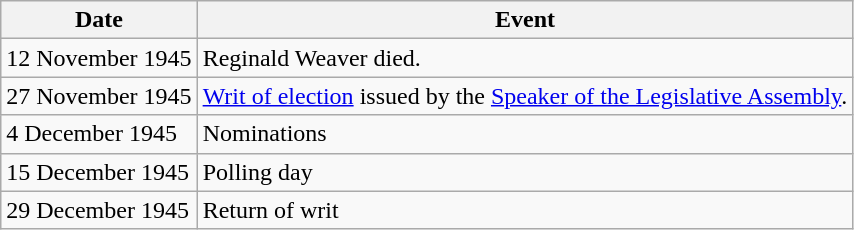<table class="wikitable">
<tr>
<th>Date</th>
<th>Event</th>
</tr>
<tr>
<td>12 November 1945</td>
<td>Reginald Weaver died.</td>
</tr>
<tr>
<td>27 November 1945</td>
<td><a href='#'>Writ of election</a> issued by the <a href='#'>Speaker of the Legislative Assembly</a>.</td>
</tr>
<tr>
<td>4 December 1945</td>
<td>Nominations</td>
</tr>
<tr>
<td>15 December 1945</td>
<td>Polling day</td>
</tr>
<tr>
<td>29 December 1945</td>
<td>Return of writ</td>
</tr>
</table>
